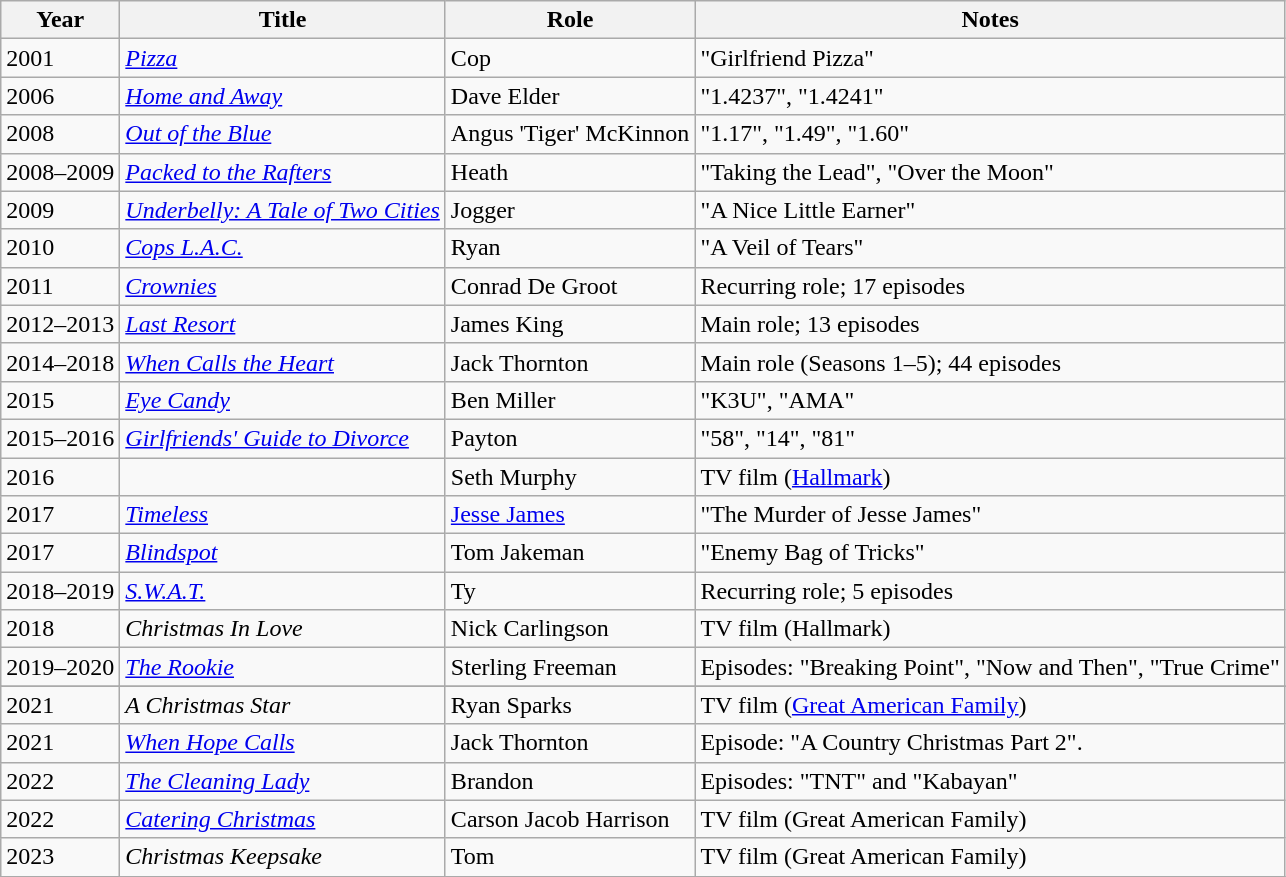<table class="wikitable sortable">
<tr>
<th>Year</th>
<th>Title</th>
<th>Role</th>
<th class="unsortable">Notes</th>
</tr>
<tr>
<td>2001</td>
<td><em><a href='#'>Pizza</a></em></td>
<td>Cop</td>
<td>"Girlfriend Pizza"</td>
</tr>
<tr>
<td>2006</td>
<td><em><a href='#'>Home and Away</a></em></td>
<td>Dave Elder</td>
<td>"1.4237", "1.4241"</td>
</tr>
<tr>
<td>2008</td>
<td><em><a href='#'>Out of the Blue</a></em></td>
<td>Angus 'Tiger' McKinnon</td>
<td>"1.17", "1.49", "1.60"</td>
</tr>
<tr>
<td>2008–2009</td>
<td><em><a href='#'>Packed to the Rafters</a></em></td>
<td>Heath</td>
<td>"Taking the Lead", "Over the Moon"</td>
</tr>
<tr>
<td>2009</td>
<td><em><a href='#'>Underbelly: A Tale of Two Cities</a></em></td>
<td>Jogger</td>
<td>"A Nice Little Earner"</td>
</tr>
<tr>
<td>2010</td>
<td><em><a href='#'>Cops L.A.C.</a></em></td>
<td>Ryan</td>
<td>"A Veil of Tears"</td>
</tr>
<tr>
<td>2011</td>
<td><em><a href='#'>Crownies</a></em></td>
<td>Conrad De Groot</td>
<td>Recurring role; 17 episodes</td>
</tr>
<tr>
<td>2012–2013</td>
<td><em><a href='#'>Last Resort</a></em></td>
<td>James King</td>
<td>Main role; 13 episodes</td>
</tr>
<tr>
<td>2014–2018</td>
<td><em><a href='#'>When Calls the Heart</a></em></td>
<td>Jack Thornton</td>
<td>Main role (Seasons 1–5); 44 episodes</td>
</tr>
<tr>
<td>2015</td>
<td><em><a href='#'>Eye Candy</a></em></td>
<td>Ben Miller</td>
<td>"K3U", "AMA"</td>
</tr>
<tr>
<td>2015–2016</td>
<td><em><a href='#'>Girlfriends' Guide to Divorce</a></em></td>
<td>Payton</td>
<td>"58", "14", "81"</td>
</tr>
<tr>
<td>2016</td>
<td><em></em></td>
<td>Seth Murphy</td>
<td>TV film (<a href='#'>Hallmark</a>)</td>
</tr>
<tr>
<td>2017</td>
<td><em><a href='#'>Timeless</a></em></td>
<td><a href='#'>Jesse James</a></td>
<td>"The Murder of Jesse James"</td>
</tr>
<tr>
<td>2017</td>
<td><em><a href='#'>Blindspot</a></em></td>
<td>Tom Jakeman</td>
<td>"Enemy Bag of Tricks"</td>
</tr>
<tr>
<td>2018–2019</td>
<td><em><a href='#'>S.W.A.T.</a></em></td>
<td>Ty</td>
<td>Recurring role; 5 episodes</td>
</tr>
<tr>
<td>2018</td>
<td><em>Christmas In Love</em></td>
<td>Nick Carlingson</td>
<td>TV film (Hallmark)</td>
</tr>
<tr>
<td>2019–2020</td>
<td data-sort-value="Rookie, The"><em><a href='#'>The Rookie</a></em></td>
<td>Sterling Freeman</td>
<td>Episodes: "Breaking Point", "Now and Then", "True Crime"</td>
</tr>
<tr>
</tr>
<tr>
<td>2021</td>
<td data-sort-value="Christmas Star, A"><em>A Christmas Star</em></td>
<td>Ryan Sparks</td>
<td>TV film (<a href='#'>Great American Family</a>)</td>
</tr>
<tr>
<td>2021</td>
<td><em><a href='#'>When Hope Calls</a></em></td>
<td>Jack Thornton</td>
<td>Episode: "A Country Christmas Part 2".</td>
</tr>
<tr>
<td>2022</td>
<td data-sort-value="Cleaning Lady, The"><em><a href='#'>The Cleaning Lady</a></em></td>
<td>Brandon</td>
<td>Episodes: "TNT" and "Kabayan"</td>
</tr>
<tr>
<td>2022</td>
<td><em><a href='#'>Catering Christmas</a></em></td>
<td>Carson Jacob Harrison</td>
<td>TV film (Great American Family)</td>
</tr>
<tr>
<td>2023</td>
<td><em>Christmas Keepsake</em></td>
<td>Tom</td>
<td>TV film (Great American Family)</td>
</tr>
<tr>
</tr>
</table>
